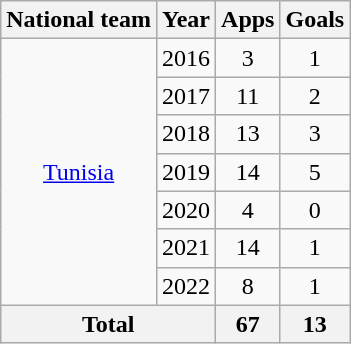<table class="wikitable" style="text-align:center">
<tr>
<th>National team</th>
<th>Year</th>
<th>Apps</th>
<th>Goals</th>
</tr>
<tr>
<td rowspan="7"><a href='#'>Tunisia</a></td>
<td>2016</td>
<td>3</td>
<td>1</td>
</tr>
<tr>
<td>2017</td>
<td>11</td>
<td>2</td>
</tr>
<tr>
<td>2018</td>
<td>13</td>
<td>3</td>
</tr>
<tr>
<td>2019</td>
<td>14</td>
<td>5</td>
</tr>
<tr>
<td>2020</td>
<td>4</td>
<td>0</td>
</tr>
<tr>
<td>2021</td>
<td>14</td>
<td>1</td>
</tr>
<tr>
<td>2022</td>
<td>8</td>
<td>1</td>
</tr>
<tr>
<th colspan="2">Total</th>
<th>67</th>
<th>13</th>
</tr>
</table>
